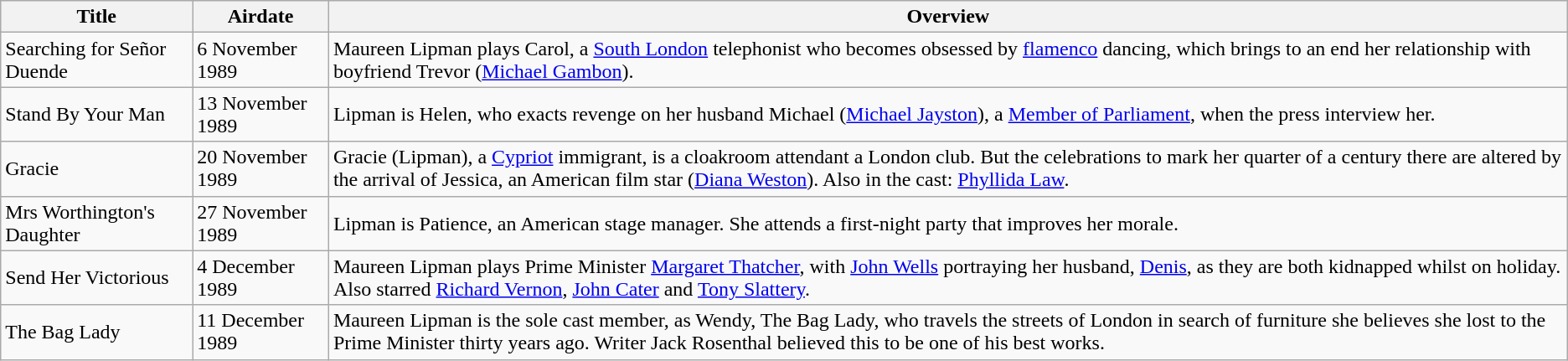<table class="wikitable" style="font-size: 100%;">
<tr style="background:#EFEFEF">
<th>Title</th>
<th><strong>Airdate</strong></th>
<th><strong>Overview</strong></th>
</tr>
<tr>
<td>Searching for Señor Duende</td>
<td>6 November 1989</td>
<td style="font-size: 100%;">Maureen Lipman plays Carol, a <a href='#'>South London</a> telephonist who becomes obsessed by <a href='#'>flamenco</a> dancing, which brings to an end her relationship with boyfriend Trevor (<a href='#'>Michael Gambon</a>).</td>
</tr>
<tr>
<td>Stand By Your Man</td>
<td>13 November 1989</td>
<td style="font-size: 100%;">Lipman is Helen, who exacts revenge on her husband Michael (<a href='#'>Michael Jayston</a>), a <a href='#'>Member of Parliament</a>, when the press interview her.</td>
</tr>
<tr>
<td>Gracie</td>
<td>20 November 1989</td>
<td style="font-size: 100%;">Gracie (Lipman), a <a href='#'>Cypriot</a> immigrant, is a cloakroom attendant a London club. But the celebrations to mark her quarter of a century there are altered by the arrival of Jessica, an American film star (<a href='#'>Diana Weston</a>). Also in the cast: <a href='#'>Phyllida Law</a>.</td>
</tr>
<tr>
<td>Mrs Worthington's Daughter</td>
<td>27 November 1989</td>
<td style="font-size: 100%;">Lipman is Patience, an American stage manager. She attends a first-night party that improves her morale.</td>
</tr>
<tr>
<td>Send Her Victorious</td>
<td>4 December 1989</td>
<td style="font-size: 100%;">Maureen Lipman plays Prime Minister <a href='#'>Margaret Thatcher</a>, with <a href='#'>John Wells</a> portraying her husband, <a href='#'>Denis</a>, as they are both kidnapped whilst on holiday. Also starred <a href='#'>Richard Vernon</a>, <a href='#'>John Cater</a> and <a href='#'>Tony Slattery</a>.</td>
</tr>
<tr>
<td>The Bag Lady</td>
<td>11 December 1989</td>
<td style="font-size: 100%;">Maureen Lipman is the sole cast member, as Wendy, The Bag Lady, who travels the streets of London in search of furniture she believes she lost to the Prime Minister thirty years ago. Writer Jack Rosenthal believed this to be one of his best works.</td>
</tr>
</table>
